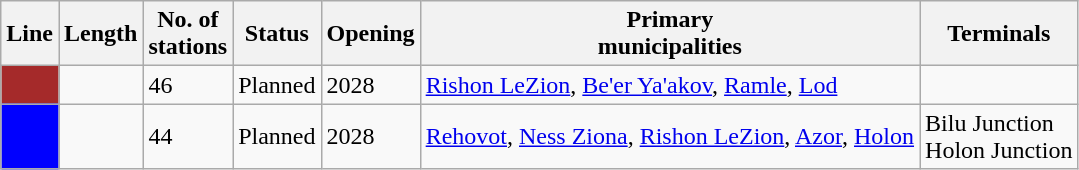<table class="wikitable">
<tr>
<th>Line</th>
<th>Length</th>
<th>No. of<br>stations</th>
<th>Status</th>
<th>Opening</th>
<th>Primary<br>municipalities</th>
<th>Terminals</th>
</tr>
<tr>
<td style="background: brown; text-align: center"><strong></strong></td>
<td></td>
<td>46</td>
<td>Planned</td>
<td>2028</td>
<td><a href='#'>Rishon LeZion</a>, <a href='#'>Be'er Ya'akov</a>, <a href='#'>Ramle</a>, <a href='#'>Lod</a></td>
<td><br></td>
</tr>
<tr>
<td style="background: blue; text-align: center"><strong></strong></td>
<td></td>
<td>44</td>
<td>Planned</td>
<td>2028</td>
<td><a href='#'>Rehovot</a>, <a href='#'>Ness Ziona</a>, <a href='#'>Rishon LeZion</a>, <a href='#'>Azor</a>, <a href='#'>Holon</a></td>
<td>Bilu Junction<br>Holon Junction</td>
</tr>
</table>
